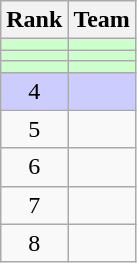<table class="wikitable">
<tr>
<th>Rank</th>
<th>Team</th>
</tr>
<tr bgcolor="#ccffcc">
<td align=center></td>
<td></td>
</tr>
<tr bgcolor="#ccffcc">
<td align=center></td>
<td></td>
</tr>
<tr bgcolor="#ccffcc">
<td align=center></td>
<td></td>
</tr>
<tr bgcolor="#ccccff">
<td align=center>4</td>
<td></td>
</tr>
<tr>
<td align=center>5</td>
<td></td>
</tr>
<tr>
<td align=center>6</td>
<td></td>
</tr>
<tr>
<td align=center>7</td>
<td></td>
</tr>
<tr>
<td align=center>8</td>
<td></td>
</tr>
</table>
